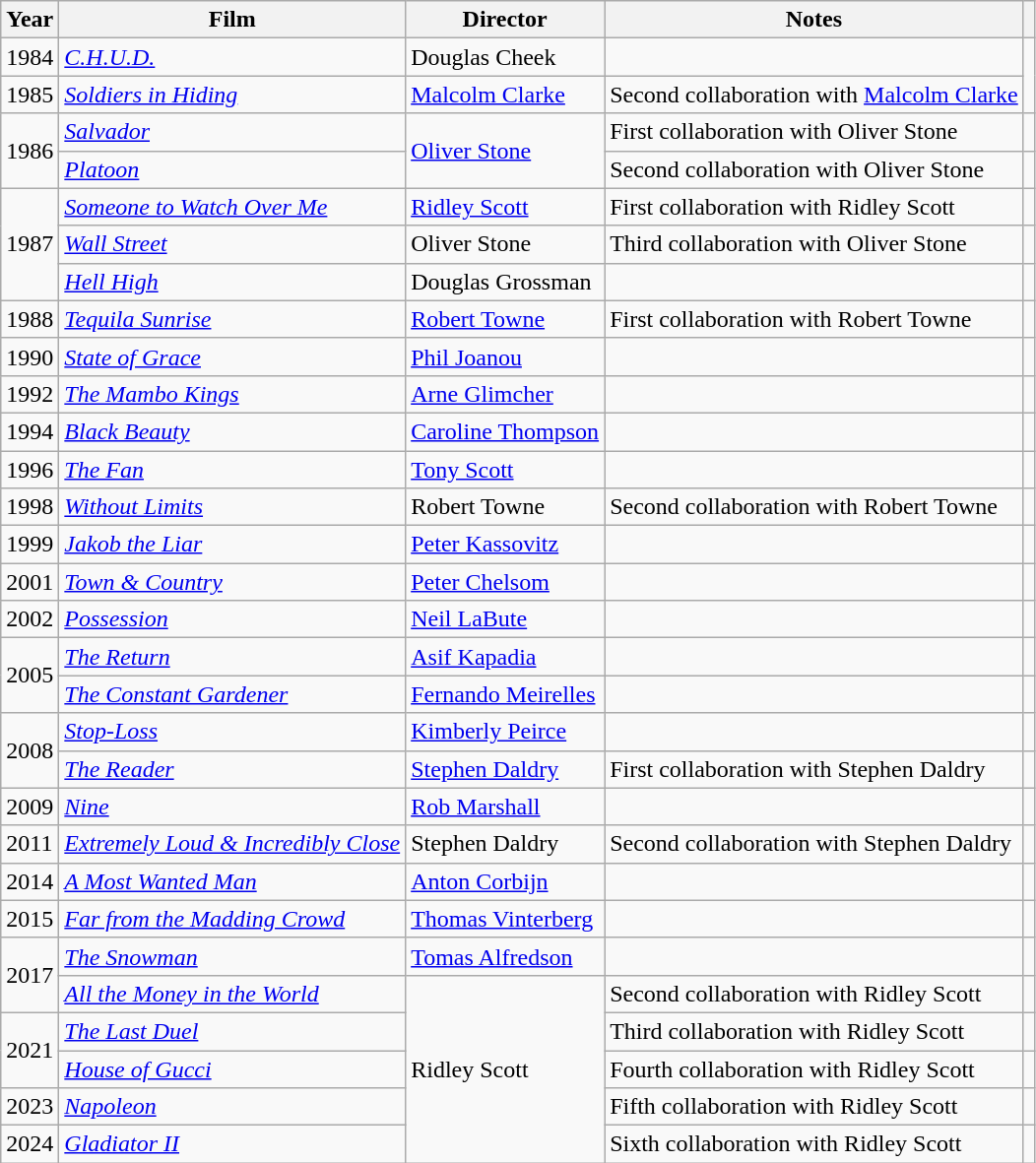<table class="wikitable">
<tr>
<th>Year</th>
<th>Film</th>
<th>Director</th>
<th>Notes</th>
<th></th>
</tr>
<tr>
<td>1984</td>
<td><em><a href='#'>C.H.U.D.</a></em></td>
<td>Douglas Cheek</td>
<td></td>
</tr>
<tr>
<td>1985</td>
<td><em><a href='#'>Soldiers in Hiding</a></em></td>
<td><a href='#'>Malcolm Clarke</a></td>
<td>Second collaboration with <a href='#'>Malcolm Clarke</a></td>
</tr>
<tr>
<td rowspan=2>1986</td>
<td><em><a href='#'>Salvador</a></em></td>
<td rowspan=2><a href='#'>Oliver Stone</a></td>
<td>First collaboration with Oliver Stone</td>
<td></td>
</tr>
<tr>
<td><em><a href='#'>Platoon</a></em></td>
<td>Second collaboration with Oliver Stone</td>
<td></td>
</tr>
<tr>
<td rowspan=3>1987</td>
<td><em><a href='#'>Someone to Watch Over Me</a></em></td>
<td><a href='#'>Ridley Scott</a></td>
<td>First collaboration with Ridley Scott</td>
<td></td>
</tr>
<tr>
<td><em><a href='#'>Wall Street</a></em></td>
<td>Oliver Stone</td>
<td>Third collaboration with Oliver Stone</td>
<td></td>
</tr>
<tr>
<td><em><a href='#'>Hell High</a></em></td>
<td>Douglas Grossman</td>
<td></td>
<td></td>
</tr>
<tr>
<td>1988</td>
<td><em><a href='#'>Tequila Sunrise</a></em></td>
<td><a href='#'>Robert Towne</a></td>
<td>First collaboration with Robert Towne</td>
<td></td>
</tr>
<tr>
<td>1990</td>
<td><em><a href='#'>State of Grace</a></em></td>
<td><a href='#'>Phil Joanou</a></td>
<td></td>
<td></td>
</tr>
<tr>
<td>1992</td>
<td><em><a href='#'>The Mambo Kings</a></em></td>
<td><a href='#'>Arne Glimcher</a></td>
<td></td>
<td></td>
</tr>
<tr>
<td>1994</td>
<td><em><a href='#'>Black Beauty</a></em></td>
<td><a href='#'>Caroline Thompson</a></td>
<td></td>
<td></td>
</tr>
<tr>
<td>1996</td>
<td><em><a href='#'>The Fan</a></em></td>
<td><a href='#'>Tony Scott</a></td>
<td></td>
<td></td>
</tr>
<tr>
<td>1998</td>
<td><em><a href='#'>Without Limits</a></em></td>
<td>Robert Towne</td>
<td>Second collaboration with Robert Towne</td>
<td></td>
</tr>
<tr>
<td>1999</td>
<td><em><a href='#'>Jakob the Liar</a></em></td>
<td><a href='#'>Peter Kassovitz</a></td>
<td></td>
<td></td>
</tr>
<tr>
<td>2001</td>
<td><em><a href='#'>Town & Country</a></em></td>
<td><a href='#'>Peter Chelsom</a></td>
<td></td>
<td></td>
</tr>
<tr>
<td>2002</td>
<td><em><a href='#'>Possession</a></em></td>
<td><a href='#'>Neil LaBute</a></td>
<td></td>
<td></td>
</tr>
<tr>
<td rowspan=2>2005</td>
<td><em><a href='#'>The Return</a></em></td>
<td><a href='#'>Asif Kapadia</a></td>
<td></td>
<td></td>
</tr>
<tr>
<td><em><a href='#'>The Constant Gardener</a></em></td>
<td><a href='#'>Fernando Meirelles</a></td>
<td></td>
<td></td>
</tr>
<tr>
<td rowspan=2>2008</td>
<td><em><a href='#'>Stop-Loss</a></em></td>
<td><a href='#'>Kimberly Peirce</a></td>
<td></td>
<td></td>
</tr>
<tr>
<td><em><a href='#'>The Reader</a></em></td>
<td><a href='#'>Stephen Daldry</a></td>
<td>First collaboration with Stephen Daldry</td>
<td></td>
</tr>
<tr>
<td>2009</td>
<td><em><a href='#'>Nine</a></em></td>
<td><a href='#'>Rob Marshall</a></td>
<td></td>
<td></td>
</tr>
<tr>
<td>2011</td>
<td><em><a href='#'>Extremely Loud & Incredibly Close</a></em></td>
<td>Stephen Daldry</td>
<td>Second collaboration with Stephen Daldry</td>
<td></td>
</tr>
<tr>
<td>2014</td>
<td><em><a href='#'>A Most Wanted Man</a></em></td>
<td><a href='#'>Anton Corbijn</a></td>
<td></td>
<td></td>
</tr>
<tr>
<td>2015</td>
<td><em><a href='#'>Far from the Madding Crowd</a></em></td>
<td><a href='#'>Thomas Vinterberg</a></td>
<td></td>
<td></td>
</tr>
<tr>
<td rowspan=2>2017</td>
<td><em><a href='#'>The Snowman</a></em></td>
<td><a href='#'>Tomas Alfredson</a></td>
<td></td>
<td></td>
</tr>
<tr>
<td><em><a href='#'>All the Money in the World</a></em></td>
<td rowspan=5>Ridley Scott</td>
<td>Second collaboration with Ridley Scott</td>
<td></td>
</tr>
<tr>
<td rowspan=2>2021</td>
<td><em><a href='#'>The Last Duel</a></em></td>
<td>Third collaboration with Ridley Scott</td>
<td></td>
</tr>
<tr>
<td><em><a href='#'>House of Gucci</a></em></td>
<td>Fourth collaboration with Ridley Scott</td>
<td></td>
</tr>
<tr>
<td>2023</td>
<td><em><a href='#'>Napoleon</a></em></td>
<td>Fifth collaboration with Ridley Scott</td>
<td></td>
</tr>
<tr>
<td>2024</td>
<td><em><a href='#'>Gladiator II</a></em></td>
<td>Sixth collaboration with Ridley Scott</td>
<td></td>
</tr>
</table>
